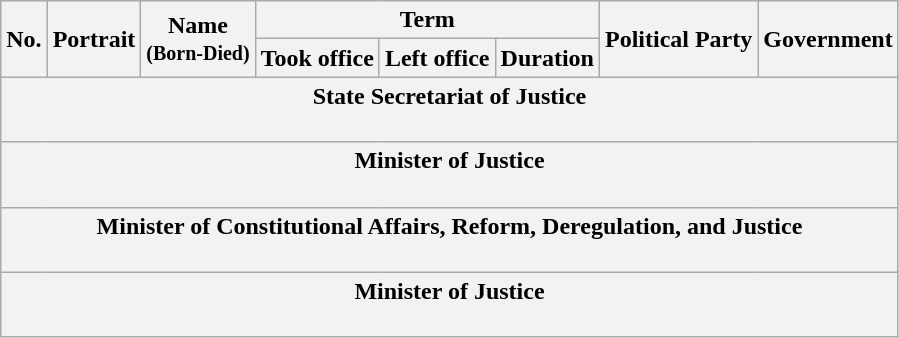<table class="wikitable" style="text-align:center;">
<tr>
<th rowspan=2>No.</th>
<th rowspan=2>Portrait</th>
<th rowspan=2>Name<br><small>(Born-Died)</small></th>
<th colspan=3>Term</th>
<th rowspan=2>Political Party</th>
<th rowspan=2>Government</th>
</tr>
<tr>
<th>Took office</th>
<th>Left office</th>
<th>Duration</th>
</tr>
<tr style="text-align:center;">
<th colspan=8>State Secretariat of Justice <br><br></th>
</tr>
<tr style="text-align:center;">
<th colspan=8>Minister of Justice<br><br>



















</th>
</tr>
<tr style="text-align:center;">
<th colspan=8>Minister of Constitutional Affairs, Reform, Deregulation, and Justice<br><br>

</th>
</tr>
<tr style="text-align:center;">
<th colspan=8>Minister of Justice<br><br>
</th>
</tr>
</table>
